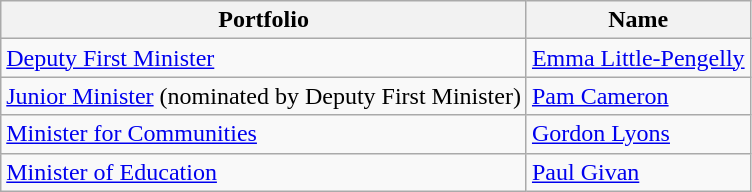<table class="wikitable">
<tr>
<th>Portfolio</th>
<th>Name</th>
</tr>
<tr>
<td><a href='#'>Deputy First Minister</a></td>
<td><a href='#'>Emma Little-Pengelly</a></td>
</tr>
<tr>
<td><a href='#'>Junior Minister</a> (nominated by Deputy First Minister)</td>
<td><a href='#'>Pam Cameron</a></td>
</tr>
<tr>
<td><a href='#'>Minister for Communities</a></td>
<td><a href='#'>Gordon Lyons</a></td>
</tr>
<tr>
<td><a href='#'>Minister of Education</a></td>
<td><a href='#'>Paul Givan</a></td>
</tr>
</table>
